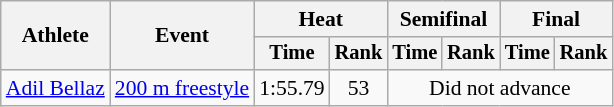<table class=wikitable style="font-size:90%">
<tr>
<th rowspan="2">Athlete</th>
<th rowspan="2">Event</th>
<th colspan="2">Heat</th>
<th colspan="2">Semifinal</th>
<th colspan="2">Final</th>
</tr>
<tr style="font-size:95%">
<th>Time</th>
<th>Rank</th>
<th>Time</th>
<th>Rank</th>
<th>Time</th>
<th>Rank</th>
</tr>
<tr align=center>
<td align=left><a href='#'>Adil Bellaz</a></td>
<td align=left><a href='#'>200 m freestyle</a></td>
<td>1:55.79</td>
<td>53</td>
<td colspan=4>Did not advance</td>
</tr>
</table>
